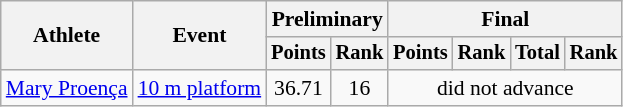<table class="wikitable" style="font-size:90%">
<tr>
<th rowspan="2">Athlete</th>
<th rowspan="2">Event</th>
<th colspan=2>Preliminary</th>
<th colspan=4>Final</th>
</tr>
<tr style="font-size:95%">
<th>Points</th>
<th>Rank</th>
<th>Points</th>
<th>Rank</th>
<th>Total</th>
<th>Rank</th>
</tr>
<tr align=center>
<td rowspan=1><a href='#'>Mary Proença</a></td>
<td><a href='#'>10 m platform</a></td>
<td style="text-align:center;">36.71</td>
<td style="text-align:center;">16</td>
<td style="text-align:center;" colspan=6>did not advance</td>
</tr>
</table>
